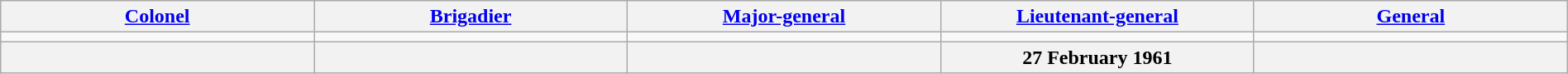<table class="wikitable" width="100%">
<tr>
<th><a href='#'>Colonel</a></th>
<th><a href='#'>Brigadier</a></th>
<th><a href='#'>Major-general</a></th>
<th><a href='#'>Lieutenant-general</a></th>
<th><a href='#'>General</a></th>
</tr>
<tr>
<td align="center" width="16%"></td>
<td align="center" width="16%"></td>
<td align="center" width="16%"></td>
<td align="center" width="16%"></td>
<td align="center" width="16%"></td>
</tr>
<tr>
<th></th>
<th></th>
<th></th>
<th>27 February 1961</th>
<th></th>
</tr>
</table>
